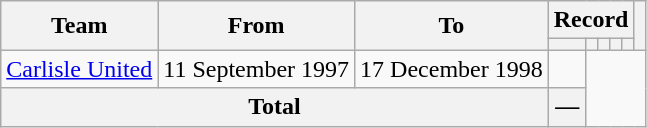<table class=wikitable style="text-align: center">
<tr>
<th rowspan=2>Team</th>
<th rowspan=2>From</th>
<th rowspan=2>To</th>
<th colspan=5>Record</th>
<th rowspan=2></th>
</tr>
<tr>
<th></th>
<th></th>
<th></th>
<th></th>
<th></th>
</tr>
<tr>
<td align=left><a href='#'>Carlisle United</a></td>
<td align=left>11 September 1997</td>
<td align=left>17 December 1998<br></td>
<td></td>
</tr>
<tr>
<th colspan=3>Total<br></th>
<th>—</th>
</tr>
</table>
